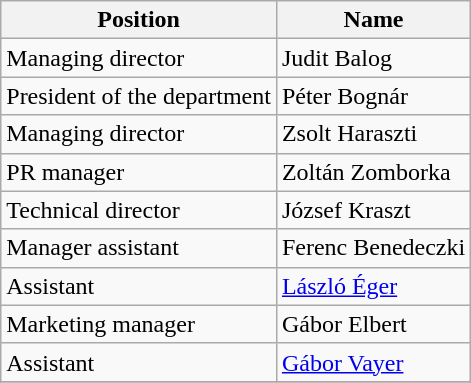<table class="wikitable">
<tr>
<th>Position</th>
<th>Name</th>
</tr>
<tr>
<td>Managing director</td>
<td> Judit Balog</td>
</tr>
<tr>
<td>President of the department</td>
<td> Péter Bognár</td>
</tr>
<tr>
<td>Managing director</td>
<td> Zsolt Haraszti</td>
</tr>
<tr>
<td>PR manager</td>
<td> Zoltán Zomborka</td>
</tr>
<tr>
<td>Technical director</td>
<td> József Kraszt</td>
</tr>
<tr>
<td>Manager assistant</td>
<td> Ferenc Benedeczki</td>
</tr>
<tr>
<td>Assistant</td>
<td> <a href='#'>László Éger</a></td>
</tr>
<tr>
<td>Marketing manager</td>
<td> Gábor Elbert</td>
</tr>
<tr>
<td>Assistant</td>
<td>  <a href='#'>Gábor Vayer</a></td>
</tr>
<tr>
</tr>
</table>
